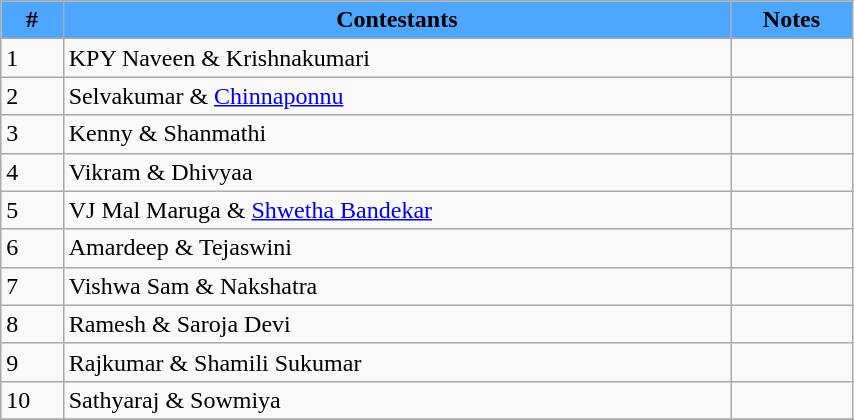<table class="wikitable" width="45%">
<tr>
<th scope="col" style ="background: #4da6ff;"style="background: #284D68 ;color:white">#</th>
<th scope="col" style ="background: #4da6ff;"style="background: #284D68 ;color:white">Contestants</th>
<th scope="col" style ="background: #4da6ff;"style="background: #284D68 ;color:white">Notes</th>
</tr>
<tr>
<td>1</td>
<td>KPY Naveen & Krishnakumari</td>
<td></td>
</tr>
<tr>
<td>2</td>
<td>Selvakumar & <a href='#'>Chinnaponnu</a></td>
<td></td>
</tr>
<tr>
<td>3</td>
<td>Kenny & Shanmathi</td>
<td></td>
</tr>
<tr>
<td>4</td>
<td>Vikram & Dhivyaa</td>
<td></td>
</tr>
<tr>
<td>5</td>
<td>VJ Mal Maruga & <a href='#'>Shwetha Bandekar</a></td>
<td></td>
</tr>
<tr>
<td>6</td>
<td>Amardeep & Tejaswini</td>
<td></td>
</tr>
<tr>
<td>7</td>
<td>Vishwa Sam & Nakshatra</td>
<td></td>
</tr>
<tr>
<td>8</td>
<td>Ramesh & Saroja Devi</td>
<td></td>
</tr>
<tr>
<td>9</td>
<td>Rajkumar & Shamili Sukumar</td>
<td></td>
</tr>
<tr>
<td>10</td>
<td>Sathyaraj & Sowmiya</td>
<td></td>
</tr>
<tr>
</tr>
</table>
